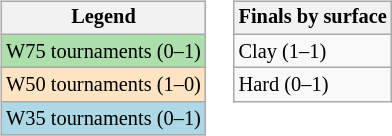<table>
<tr valign=top>
<td><br><table class="wikitable" style=font-size:85%>
<tr>
<th>Legend</th>
</tr>
<tr style="background:#addfad;">
<td>W75 tournaments (0–1)</td>
</tr>
<tr style="background:#ffe4c4;">
<td>W50 tournaments (1–0)</td>
</tr>
<tr style="background:lightblue;">
<td>W35 tournaments (0–1)</td>
</tr>
</table>
</td>
<td><br><table class="wikitable" style=font-size:85%>
<tr>
<th>Finals by surface</th>
</tr>
<tr>
<td>Clay (1–1)</td>
</tr>
<tr>
<td>Hard (0–1)</td>
</tr>
</table>
</td>
</tr>
</table>
